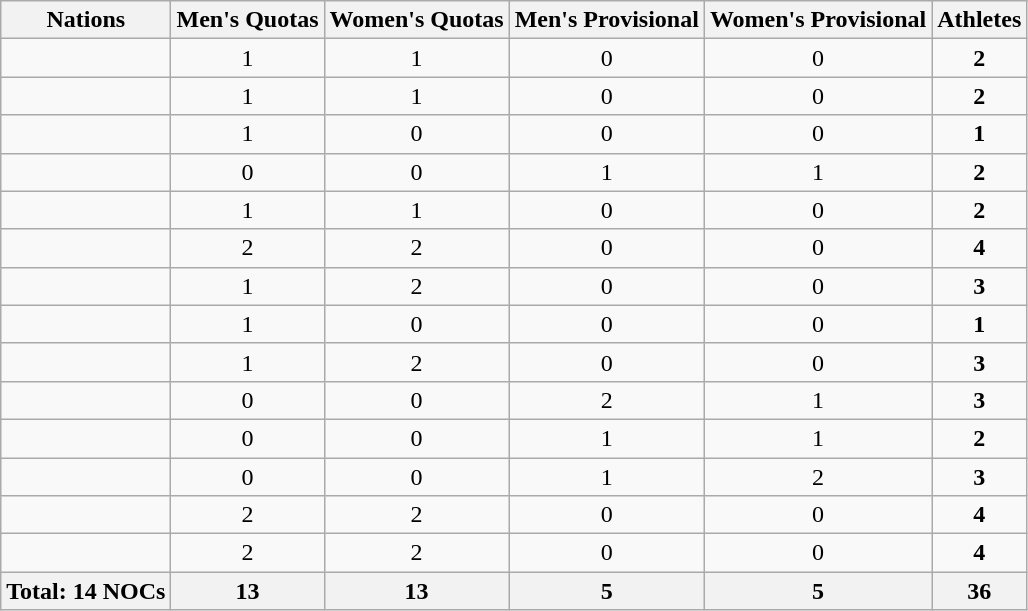<table class="wikitable sortable" style="text-align:center;">
<tr>
<th>Nations</th>
<th>Men's Quotas</th>
<th>Women's Quotas</th>
<th>Men's Provisional</th>
<th>Women's Provisional</th>
<th>Athletes</th>
</tr>
<tr>
<td align="left"></td>
<td>1</td>
<td>1</td>
<td>0</td>
<td>0</td>
<td><strong>2</strong></td>
</tr>
<tr>
<td align="left"></td>
<td>1</td>
<td>1</td>
<td>0</td>
<td>0</td>
<td><strong>2</strong></td>
</tr>
<tr>
<td align="left"></td>
<td>1</td>
<td>0</td>
<td>0</td>
<td>0</td>
<td><strong>1</strong></td>
</tr>
<tr>
<td align="left"></td>
<td>0</td>
<td>0</td>
<td>1</td>
<td>1</td>
<td><strong>2</strong></td>
</tr>
<tr>
<td align="left"></td>
<td>1</td>
<td>1</td>
<td>0</td>
<td>0</td>
<td><strong>2</strong></td>
</tr>
<tr>
<td align="left"></td>
<td>2</td>
<td>2</td>
<td>0</td>
<td>0</td>
<td><strong>4</strong></td>
</tr>
<tr>
<td align="left"></td>
<td>1</td>
<td>2</td>
<td>0</td>
<td>0</td>
<td><strong>3</strong></td>
</tr>
<tr>
<td align="left"></td>
<td>1</td>
<td>0</td>
<td>0</td>
<td>0</td>
<td><strong>1</strong></td>
</tr>
<tr>
<td align="left"></td>
<td>1</td>
<td>2</td>
<td>0</td>
<td>0</td>
<td><strong>3</strong></td>
</tr>
<tr>
<td align="left"></td>
<td>0</td>
<td>0</td>
<td>2</td>
<td>1</td>
<td><strong>3</strong></td>
</tr>
<tr>
<td align="left"></td>
<td>0</td>
<td>0</td>
<td>1</td>
<td>1</td>
<td><strong>2</strong></td>
</tr>
<tr>
<td align="left"></td>
<td>0</td>
<td>0</td>
<td>1</td>
<td>2</td>
<td><strong>3</strong></td>
</tr>
<tr>
<td align="left"></td>
<td>2</td>
<td>2</td>
<td>0</td>
<td>0</td>
<td><strong>4</strong></td>
</tr>
<tr>
<td align="left"></td>
<td>2</td>
<td>2</td>
<td>0</td>
<td>0</td>
<td><strong>4</strong></td>
</tr>
<tr>
<th>Total: 14 NOCs</th>
<th>13</th>
<th>13</th>
<th>5</th>
<th>5</th>
<th>36</th>
</tr>
</table>
